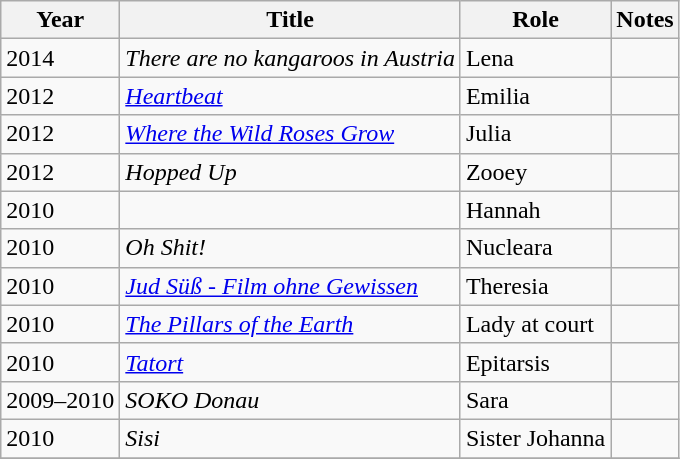<table class="wikitable sortable">
<tr>
<th>Year</th>
<th>Title</th>
<th>Role</th>
<th class="unsortable">Notes</th>
</tr>
<tr>
<td>2014</td>
<td><em>There are no kangaroos in Austria</em></td>
<td>Lena</td>
</tr>
<tr>
<td>2012</td>
<td><em><a href='#'>Heartbeat</a></em></td>
<td>Emilia</td>
<td></td>
</tr>
<tr>
<td>2012</td>
<td><em><a href='#'>Where the Wild Roses Grow</a></em></td>
<td>Julia</td>
<td></td>
</tr>
<tr>
<td>2012</td>
<td><em>Hopped Up</em></td>
<td>Zooey</td>
<td></td>
</tr>
<tr>
<td>2010</td>
<td><em></em></td>
<td>Hannah</td>
<td></td>
</tr>
<tr>
<td>2010</td>
<td><em>Oh Shit!</em></td>
<td>Nucleara</td>
<td></td>
</tr>
<tr>
<td>2010</td>
<td><em><a href='#'>Jud Süß - Film ohne Gewissen</a></em></td>
<td>Theresia</td>
<td></td>
</tr>
<tr>
<td>2010</td>
<td><em><a href='#'>The Pillars of the Earth</a></em></td>
<td>Lady at court</td>
<td></td>
</tr>
<tr>
<td>2010</td>
<td><em><a href='#'>Tatort</a></em></td>
<td>Epitarsis</td>
<td></td>
</tr>
<tr>
<td>2009–2010</td>
<td><em>SOKO Donau</em></td>
<td>Sara</td>
<td></td>
</tr>
<tr>
<td>2010</td>
<td><em>Sisi</em></td>
<td>Sister Johanna</td>
<td></td>
</tr>
<tr>
</tr>
</table>
